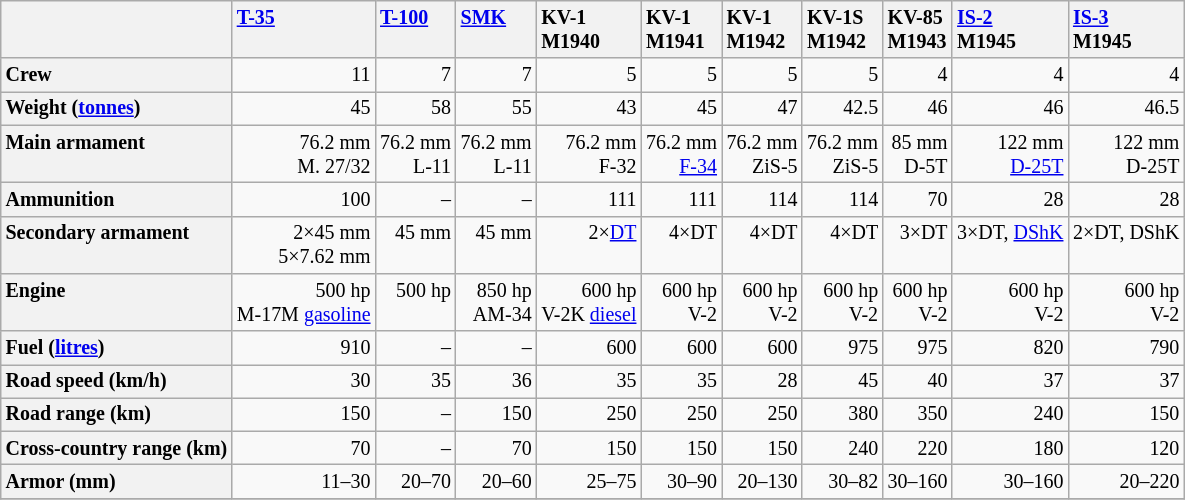<table class="wikitable" style="text-align:right; font-size:smaller">
<tr style="vertical-align:top; border-bottom:1px solid #999;">
<th></th>
<th style="text-align:left;"><a href='#'>T-35</a></th>
<th style="text-align:left;"><a href='#'>T-100</a></th>
<th style="text-align:left;"><a href='#'>SMK</a></th>
<th style="text-align:left;">KV-1 <br>M1940</th>
<th style="text-align:left;">KV-1 <br>M1941</th>
<th style="text-align:left;">KV-1 <br>M1942</th>
<th style="text-align:left;">KV-1S <br>M1942</th>
<th style="text-align:left;">KV-85 <br>M1943</th>
<th style="text-align:left;"><a href='#'>IS-2</a> <br>M1945 </th>
<th style="text-align:left;"><a href='#'>IS-3</a><br>M1945</th>
</tr>
<tr style="vertical-align:top;">
<th style="text-align:left;">Crew</th>
<td>11</td>
<td>7</td>
<td>7</td>
<td>5</td>
<td>5</td>
<td>5</td>
<td>5</td>
<td>4</td>
<td>4</td>
<td>4</td>
</tr>
<tr style="vertical-align:top;">
<th style="text-align:left;">Weight (<a href='#'>tonnes</a>)</th>
<td>45</td>
<td>58</td>
<td>55</td>
<td>43</td>
<td>45</td>
<td>47</td>
<td>42.5</td>
<td>46</td>
<td>46</td>
<td>46.5</td>
</tr>
<tr style="vertical-align:top;">
<th style="text-align:left;">Main armament</th>
<td>76.2 mm <br>M. 27/32</td>
<td>76.2 mm <br>L-11</td>
<td>76.2 mm <br>L-11</td>
<td>76.2 mm <br>F-32</td>
<td>76.2 mm <br><a href='#'>F-34</a></td>
<td>76.2 mm <br>ZiS-5</td>
<td>76.2 mm <br>ZiS-5</td>
<td>85 mm <br>D-5T</td>
<td>122 mm <br><a href='#'>D-25T</a></td>
<td>122 mm <br>D-25T</td>
</tr>
<tr style="vertical-align:top;">
<th style="text-align:left;">Ammunition</th>
<td>100</td>
<td>–</td>
<td>–</td>
<td>111</td>
<td>111</td>
<td>114</td>
<td>114</td>
<td>70</td>
<td>28</td>
<td>28</td>
</tr>
<tr style="vertical-align:top;">
<th style="text-align:left;">Secondary armament</th>
<td>2×45 mm<br>5×7.62 mm</td>
<td>45 mm</td>
<td>45 mm</td>
<td>2×<a href='#'>DT</a></td>
<td>4×DT</td>
<td>4×DT</td>
<td>4×DT</td>
<td>3×DT</td>
<td>3×DT, <a href='#'>DShK</a></td>
<td>2×DT, DShK</td>
</tr>
<tr style="vertical-align:top;">
<th style="text-align:left;">Engine</th>
<td>500 hp <br>M-17M <a href='#'>gasoline</a></td>
<td>500 hp</td>
<td>850 hp <br>AM-34</td>
<td>600 hp <br>V-2K <a href='#'>diesel</a></td>
<td>600 hp <br>V-2</td>
<td>600 hp <br>V-2</td>
<td>600 hp <br>V-2</td>
<td>600 hp <br>V-2</td>
<td>600 hp <br>V-2</td>
<td>600 hp <br>V-2</td>
</tr>
<tr style="vertical-align:top;">
<th style="text-align:left;">Fuel (<a href='#'>litres</a>)</th>
<td>910</td>
<td>–</td>
<td>–</td>
<td>600</td>
<td>600</td>
<td>600</td>
<td>975</td>
<td>975</td>
<td>820</td>
<td>790</td>
</tr>
<tr style="vertical-align:top;">
<th style="text-align:left;">Road speed (km/h)</th>
<td>30</td>
<td>35</td>
<td>36</td>
<td>35</td>
<td>35</td>
<td>28</td>
<td>45</td>
<td>40</td>
<td>37</td>
<td>37</td>
</tr>
<tr style="vertical-align:top;">
<th style="text-align:left;">Road range (km)</th>
<td>150</td>
<td>–</td>
<td>150</td>
<td>250</td>
<td>250</td>
<td>250</td>
<td>380</td>
<td>350</td>
<td>240</td>
<td>150</td>
</tr>
<tr style="vertical-align:top;">
<th style="text-align:left;">Cross-country range (km)</th>
<td>70</td>
<td>–</td>
<td>70</td>
<td>150</td>
<td>150</td>
<td>150</td>
<td>240</td>
<td>220</td>
<td>180</td>
<td>120</td>
</tr>
<tr style="vertical-align:top;">
<th style="text-align:left;">Armor (mm) </th>
<td>11–30</td>
<td>20–70</td>
<td>20–60</td>
<td>25–75</td>
<td>30–90</td>
<td>20–130</td>
<td>30–82</td>
<td>30–160</td>
<td>30–160</td>
<td>20–220</td>
</tr>
<tr>
</tr>
</table>
